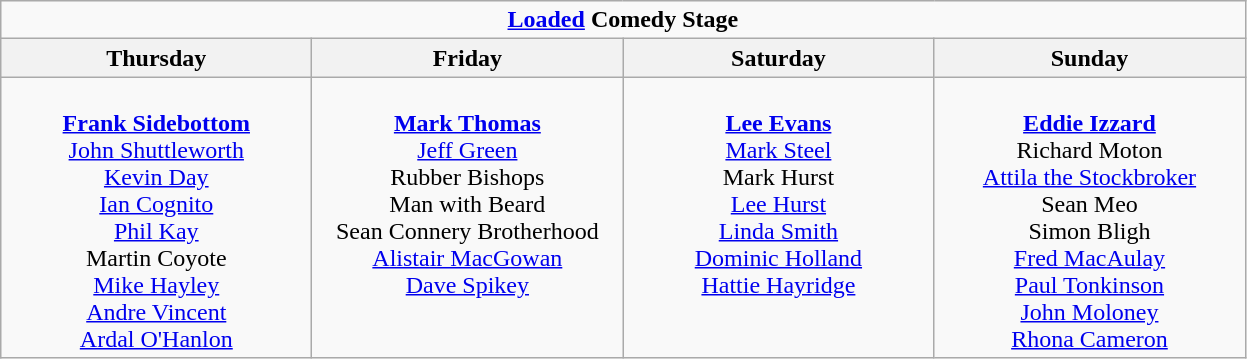<table class="wikitable">
<tr>
<td colspan="4" style="text-align:center;"><strong><a href='#'>Loaded</a> Comedy Stage</strong></td>
</tr>
<tr>
<th>Thursday</th>
<th>Friday</th>
<th>Saturday</th>
<th>Sunday</th>
</tr>
<tr>
<td style="text-align:center; vertical-align:top; width:200px;"><br><strong><a href='#'>Frank Sidebottom</a></strong><br>
<a href='#'>John Shuttleworth</a><br>
<a href='#'>Kevin Day</a><br>
<a href='#'>Ian Cognito</a><br>
<a href='#'>Phil Kay</a><br>
Martin Coyote<br>
<a href='#'>Mike Hayley</a><br>
<a href='#'>Andre Vincent</a><br>
<a href='#'>Ardal O'Hanlon</a><br></td>
<td style="text-align:center; vertical-align:top; width:200px;"><br><strong><a href='#'>Mark Thomas</a></strong><br>
<a href='#'>Jeff Green</a><br>
Rubber Bishops<br>
Man with Beard<br>
Sean Connery Brotherhood<br>
<a href='#'>Alistair MacGowan</a><br>
<a href='#'>Dave Spikey</a><br></td>
<td style="text-align:center; vertical-align:top; width:200px;"><br><strong><a href='#'>Lee Evans</a></strong><br>
<a href='#'>Mark Steel</a><br>
Mark Hurst<br>
<a href='#'>Lee Hurst</a><br>
<a href='#'>Linda Smith</a><br>
<a href='#'>Dominic Holland</a><br>
<a href='#'>Hattie Hayridge</a><br></td>
<td style="text-align:center; vertical-align:top; width:200px;"><br><strong><a href='#'>Eddie Izzard</a></strong><br>
Richard Moton<br>
<a href='#'>Attila the Stockbroker</a><br>
Sean Meo<br>
Simon Bligh<br>
<a href='#'>Fred MacAulay</a><br>
<a href='#'>Paul Tonkinson</a><br>
<a href='#'>John Moloney</a><br>
<a href='#'>Rhona Cameron</a></td>
</tr>
</table>
